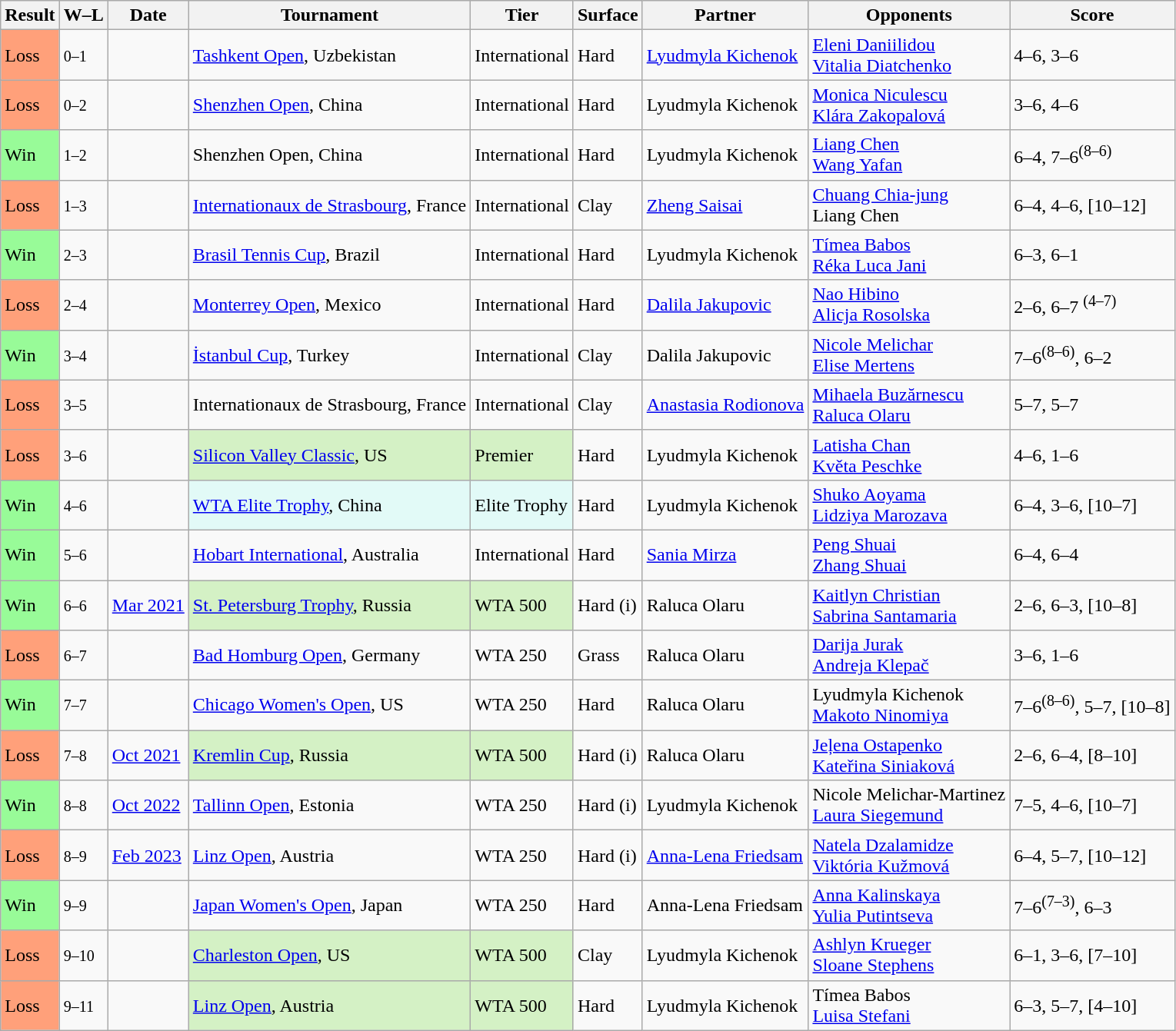<table class="sortable wikitable">
<tr>
<th>Result</th>
<th class="unsortable">W–L</th>
<th>Date</th>
<th>Tournament</th>
<th>Tier</th>
<th>Surface</th>
<th>Partner</th>
<th>Opponents</th>
<th class="unsortable">Score</th>
</tr>
<tr>
<td style="background:#ffa07a;">Loss</td>
<td><small>0–1</small></td>
<td><a href='#'></a></td>
<td><a href='#'>Tashkent Open</a>, Uzbekistan</td>
<td>International</td>
<td>Hard</td>
<td> <a href='#'>Lyudmyla Kichenok</a></td>
<td> <a href='#'>Eleni Daniilidou</a> <br>  <a href='#'>Vitalia Diatchenko</a></td>
<td>4–6, 3–6</td>
</tr>
<tr>
<td style="background:#ffa07a;">Loss</td>
<td><small>0–2</small></td>
<td><a href='#'></a></td>
<td><a href='#'>Shenzhen Open</a>, China</td>
<td>International</td>
<td>Hard</td>
<td> Lyudmyla Kichenok</td>
<td> <a href='#'>Monica Niculescu</a> <br>  <a href='#'>Klára Zakopalová</a></td>
<td>3–6, 4–6</td>
</tr>
<tr>
<td style="background:#98fb98;">Win</td>
<td><small>1–2</small></td>
<td><a href='#'></a></td>
<td>Shenzhen Open, China</td>
<td>International</td>
<td>Hard</td>
<td> Lyudmyla Kichenok</td>
<td> <a href='#'>Liang Chen</a> <br>  <a href='#'>Wang Yafan</a></td>
<td>6–4, 7–6<sup>(8–6)</sup></td>
</tr>
<tr>
<td style="background:#ffa07a;">Loss</td>
<td><small>1–3</small></td>
<td><a href='#'></a></td>
<td><a href='#'>Internationaux de Strasbourg</a>, France</td>
<td>International</td>
<td>Clay</td>
<td> <a href='#'>Zheng Saisai</a></td>
<td> <a href='#'>Chuang Chia-jung</a> <br>  Liang Chen</td>
<td>6–4, 4–6, [10–12]</td>
</tr>
<tr>
<td style="background:#98fb98;">Win</td>
<td><small>2–3</small></td>
<td><a href='#'></a></td>
<td><a href='#'>Brasil Tennis Cup</a>, Brazil</td>
<td>International</td>
<td>Hard</td>
<td> Lyudmyla Kichenok</td>
<td> <a href='#'>Tímea Babos</a> <br>  <a href='#'>Réka Luca Jani</a></td>
<td>6–3, 6–1</td>
</tr>
<tr>
<td style="background:#ffa07a;">Loss</td>
<td><small>2–4</small></td>
<td><a href='#'></a></td>
<td><a href='#'>Monterrey Open</a>, Mexico</td>
<td>International</td>
<td>Hard</td>
<td> <a href='#'>Dalila Jakupovic</a></td>
<td> <a href='#'>Nao Hibino</a> <br>  <a href='#'>Alicja Rosolska</a></td>
<td>2–6, 6–7 <sup>(4–7)</sup></td>
</tr>
<tr>
<td style="background:#98fb98;">Win</td>
<td><small>3–4</small></td>
<td><a href='#'></a></td>
<td><a href='#'>İstanbul Cup</a>, Turkey</td>
<td>International</td>
<td>Clay</td>
<td> Dalila Jakupovic</td>
<td> <a href='#'>Nicole Melichar</a> <br>  <a href='#'>Elise Mertens</a></td>
<td>7–6<sup>(8–6)</sup>, 6–2</td>
</tr>
<tr>
<td style="background:#ffa07a;">Loss</td>
<td><small>3–5</small></td>
<td><a href='#'></a></td>
<td>Internationaux de Strasbourg, France</td>
<td>International</td>
<td>Clay</td>
<td> <a href='#'>Anastasia Rodionova</a></td>
<td> <a href='#'>Mihaela Buzărnescu</a> <br>  <a href='#'>Raluca Olaru</a></td>
<td>5–7, 5–7</td>
</tr>
<tr>
<td style="background:#ffa07a;">Loss</td>
<td><small>3–6</small></td>
<td><a href='#'></a></td>
<td style="background:#d4f1c5;"><a href='#'>Silicon Valley Classic</a>, US</td>
<td style="background:#d4f1c5;">Premier</td>
<td>Hard</td>
<td> Lyudmyla Kichenok</td>
<td> <a href='#'>Latisha Chan</a> <br>  <a href='#'>Květa Peschke</a></td>
<td>4–6, 1–6</td>
</tr>
<tr>
<td style="background:#98fb98;">Win</td>
<td><small>4–6</small></td>
<td><a href='#'></a></td>
<td style="background:#e2faf7;"><a href='#'>WTA Elite Trophy</a>, China</td>
<td style="background:#e2faf7;">Elite Trophy</td>
<td>Hard</td>
<td> Lyudmyla Kichenok</td>
<td> <a href='#'>Shuko Aoyama</a> <br>  <a href='#'>Lidziya Marozava</a></td>
<td>6–4, 3–6, [10–7]</td>
</tr>
<tr>
<td style="background:#98fb98;">Win</td>
<td><small>5–6</small></td>
<td><a href='#'></a></td>
<td><a href='#'>Hobart International</a>, Australia</td>
<td>International</td>
<td>Hard</td>
<td> <a href='#'>Sania Mirza</a></td>
<td> <a href='#'>Peng Shuai</a> <br>  <a href='#'>Zhang Shuai</a></td>
<td>6–4, 6–4</td>
</tr>
<tr>
<td style="background:#98fb98;">Win</td>
<td><small>6–6</small></td>
<td><a href='#'>Mar 2021</a></td>
<td style="background:#d4f1c5;"><a href='#'>St. Petersburg Trophy</a>, Russia</td>
<td style="background:#d4f1c5;">WTA 500</td>
<td>Hard (i)</td>
<td> Raluca Olaru</td>
<td> <a href='#'>Kaitlyn Christian</a> <br>  <a href='#'>Sabrina Santamaria</a></td>
<td>2–6, 6–3, [10–8]</td>
</tr>
<tr>
<td style="background:#ffa07a;">Loss</td>
<td><small>6–7</small></td>
<td><a href='#'></a></td>
<td><a href='#'>Bad Homburg Open</a>, Germany</td>
<td>WTA 250</td>
<td>Grass</td>
<td> Raluca Olaru</td>
<td> <a href='#'>Darija Jurak</a> <br>  <a href='#'>Andreja Klepač</a></td>
<td>3–6, 1–6</td>
</tr>
<tr>
<td style="background:#98fb98;">Win</td>
<td><small>7–7</small></td>
<td><a href='#'></a></td>
<td><a href='#'>Chicago Women's Open</a>, US</td>
<td>WTA 250</td>
<td>Hard</td>
<td> Raluca Olaru</td>
<td> Lyudmyla Kichenok <br>  <a href='#'>Makoto Ninomiya</a></td>
<td>7–6<sup>(8–6)</sup>, 5–7, [10–8]</td>
</tr>
<tr>
<td style="background:#ffa07a;">Loss</td>
<td><small>7–8</small></td>
<td><a href='#'>Oct 2021</a></td>
<td style="background:#d4f1c5;"><a href='#'>Kremlin Cup</a>, Russia</td>
<td style="background:#d4f1c5;">WTA 500</td>
<td>Hard (i)</td>
<td> Raluca Olaru</td>
<td> <a href='#'>Jeļena Ostapenko</a> <br>  <a href='#'>Kateřina Siniaková</a></td>
<td>2–6, 6–4, [8–10]</td>
</tr>
<tr>
<td style="background:#98fb98;">Win</td>
<td><small>8–8</small></td>
<td><a href='#'>Oct 2022</a></td>
<td><a href='#'>Tallinn Open</a>, Estonia</td>
<td>WTA 250</td>
<td>Hard (i)</td>
<td> Lyudmyla Kichenok</td>
<td> Nicole Melichar-Martinez <br>  <a href='#'>Laura Siegemund</a></td>
<td>7–5, 4–6, [10–7]</td>
</tr>
<tr>
<td style=background:#ffa07a;>Loss</td>
<td><small>8–9</small></td>
<td><a href='#'>Feb 2023</a></td>
<td><a href='#'>Linz Open</a>, Austria</td>
<td>WTA 250</td>
<td>Hard (i)</td>
<td> <a href='#'>Anna-Lena Friedsam</a></td>
<td> <a href='#'>Natela Dzalamidze</a> <br>  <a href='#'>Viktória Kužmová</a></td>
<td>6–4, 5–7, [10–12]</td>
</tr>
<tr>
<td style="background:#98fb98;">Win</td>
<td><small>9–9</small></td>
<td><a href='#'></a></td>
<td><a href='#'>Japan Women's Open</a>, Japan</td>
<td>WTA 250</td>
<td>Hard</td>
<td> Anna-Lena Friedsam</td>
<td> <a href='#'>Anna Kalinskaya</a> <br>  <a href='#'>Yulia Putintseva</a></td>
<td>7–6<sup>(7–3)</sup>, 6–3</td>
</tr>
<tr>
<td style=background:#ffa07a;>Loss</td>
<td><small>9–10</small></td>
<td><a href='#'></a></td>
<td bgcolor=#d4f1c5><a href='#'>Charleston Open</a>, US</td>
<td bgcolor=#d4f1c5>WTA 500</td>
<td>Clay</td>
<td> Lyudmyla Kichenok</td>
<td> <a href='#'>Ashlyn Krueger</a> <br>  <a href='#'>Sloane Stephens</a></td>
<td>6–1, 3–6, [7–10]</td>
</tr>
<tr>
<td style=background:#ffa07a;>Loss</td>
<td><small>9–11</small></td>
<td><a href='#'></a></td>
<td bgcolor=#d4f1c5><a href='#'>Linz Open</a>, Austria</td>
<td bgcolor=#d4f1c5>WTA 500</td>
<td>Hard</td>
<td> Lyudmyla Kichenok</td>
<td> Tímea Babos <br>  <a href='#'>Luisa Stefani</a></td>
<td>6–3, 5–7, [4–10]</td>
</tr>
</table>
